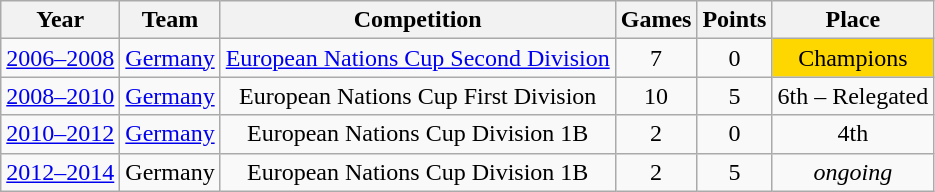<table class="wikitable">
<tr>
<th>Year</th>
<th>Team</th>
<th>Competition</th>
<th>Games</th>
<th>Points</th>
<th>Place</th>
</tr>
<tr align="center">
<td><a href='#'>2006–2008</a></td>
<td><a href='#'>Germany</a></td>
<td><a href='#'>European Nations Cup Second Division</a></td>
<td>7</td>
<td>0</td>
<td bgcolor="#FFD700">Champions</td>
</tr>
<tr align="center">
<td><a href='#'>2008–2010</a></td>
<td><a href='#'>Germany</a></td>
<td>European Nations Cup First Division</td>
<td>10</td>
<td>5</td>
<td>6th – Relegated</td>
</tr>
<tr align="center">
<td><a href='#'>2010–2012</a></td>
<td><a href='#'>Germany</a></td>
<td>European Nations Cup Division 1B</td>
<td>2</td>
<td>0</td>
<td>4th</td>
</tr>
<tr align="center">
<td><a href='#'>2012–2014</a></td>
<td>Germany</td>
<td>European Nations Cup Division 1B</td>
<td>2</td>
<td>5</td>
<td><em>ongoing</em></td>
</tr>
</table>
